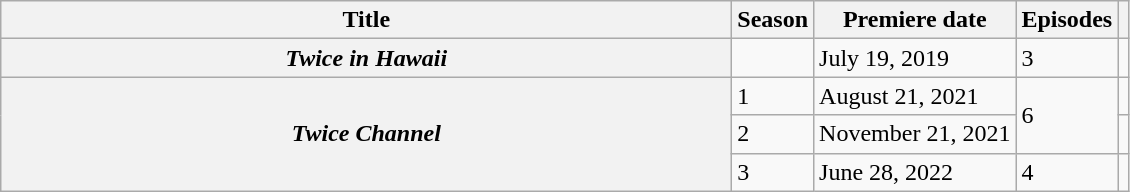<table class="wikitable plainrowheaders">
<tr>
<th style="width:30em;">Title</th>
<th>Season</th>
<th>Premiere date</th>
<th>Episodes</th>
<th></th>
</tr>
<tr>
<th scope=row><em>Twice in Hawaii</em></th>
<td></td>
<td>July 19, 2019</td>
<td>3</td>
<td></td>
</tr>
<tr>
<th scope=row rowspan=3><em>Twice Channel</em></th>
<td>1</td>
<td>August 21, 2021</td>
<td rowspan=2>6</td>
<td></td>
</tr>
<tr>
<td>2</td>
<td>November 21, 2021</td>
<td></td>
</tr>
<tr>
<td>3</td>
<td>June 28, 2022</td>
<td>4</td>
<td></td>
</tr>
</table>
